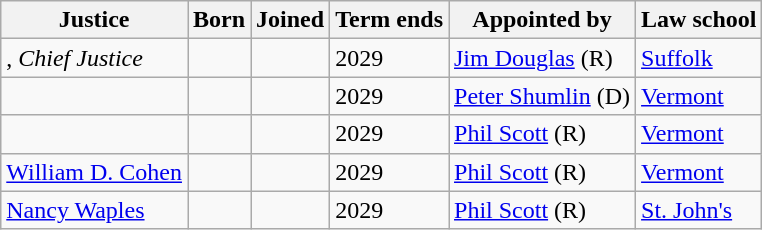<table class="wikitable sortable">
<tr>
<th>Justice</th>
<th>Born</th>
<th>Joined</th>
<th>Term ends</th>
<th>Appointed by</th>
<th>Law school</th>
</tr>
<tr>
<td>, <em>Chief Justice</em></td>
<td></td>
<td></td>
<td>2029</td>
<td><a href='#'>Jim Douglas</a> (R)</td>
<td><a href='#'>Suffolk</a></td>
</tr>
<tr>
<td></td>
<td></td>
<td></td>
<td>2029</td>
<td><a href='#'>Peter Shumlin</a> (D)</td>
<td><a href='#'>Vermont</a></td>
</tr>
<tr>
<td></td>
<td></td>
<td></td>
<td>2029</td>
<td><a href='#'>Phil Scott</a> (R)</td>
<td><a href='#'>Vermont</a></td>
</tr>
<tr>
<td><a href='#'>William D. Cohen</a></td>
<td></td>
<td></td>
<td>2029</td>
<td><a href='#'>Phil Scott</a> (R)</td>
<td><a href='#'>Vermont</a></td>
</tr>
<tr>
<td><a href='#'>Nancy Waples</a></td>
<td></td>
<td></td>
<td>2029</td>
<td><a href='#'>Phil Scott</a> (R)</td>
<td><a href='#'>St. John's</a></td>
</tr>
</table>
